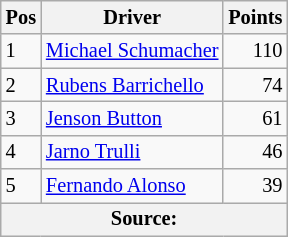<table class="wikitable" style="font-size: 85%;">
<tr>
<th>Pos</th>
<th>Driver</th>
<th>Points</th>
</tr>
<tr>
<td>1</td>
<td> <a href='#'>Michael Schumacher</a></td>
<td align="right">110</td>
</tr>
<tr>
<td>2</td>
<td> <a href='#'>Rubens Barrichello</a></td>
<td align="right">74</td>
</tr>
<tr>
<td>3</td>
<td> <a href='#'>Jenson Button</a></td>
<td align="right">61</td>
</tr>
<tr>
<td>4</td>
<td> <a href='#'>Jarno Trulli</a></td>
<td align="right">46</td>
</tr>
<tr>
<td>5</td>
<td> <a href='#'>Fernando Alonso</a></td>
<td align="right">39</td>
</tr>
<tr>
<th colspan=4>Source: </th>
</tr>
</table>
